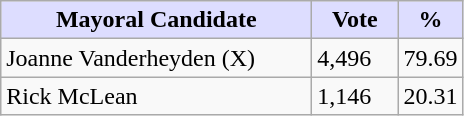<table class="wikitable">
<tr>
<th style="background:#ddf; width:200px;">Mayoral Candidate </th>
<th style="background:#ddf; width:50px;">Vote</th>
<th style="background:#ddf; width:30px;">%</th>
</tr>
<tr>
<td>Joanne Vanderheyden (X)</td>
<td>4,496</td>
<td>79.69</td>
</tr>
<tr>
<td>Rick McLean</td>
<td>1,146</td>
<td>20.31</td>
</tr>
</table>
